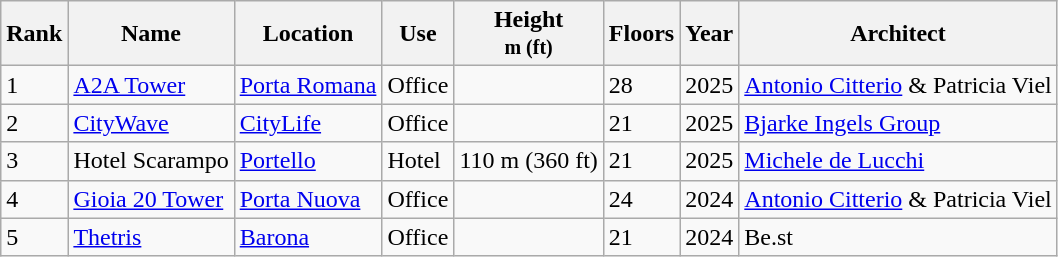<table class="wikitable sortable">
<tr>
<th>Rank</th>
<th>Name</th>
<th>Location</th>
<th>Use</th>
<th>Height<br><small>m (ft)</small></th>
<th>Floors</th>
<th>Year</th>
<th>Architect</th>
</tr>
<tr>
<td>1</td>
<td><a href='#'>A2A Tower</a></td>
<td><a href='#'>Porta Romana</a></td>
<td>Office</td>
<td></td>
<td>28</td>
<td>2025</td>
<td><a href='#'>Antonio Citterio</a> & Patricia Viel</td>
</tr>
<tr>
<td>2</td>
<td><a href='#'>CityWave</a></td>
<td><a href='#'>CityLife</a></td>
<td>Office</td>
<td></td>
<td>21</td>
<td>2025</td>
<td><a href='#'>Bjarke Ingels Group</a></td>
</tr>
<tr>
<td>3</td>
<td>Hotel Scarampo</td>
<td><a href='#'>Portello</a></td>
<td>Hotel</td>
<td>110 m (360 ft)</td>
<td>21</td>
<td>2025</td>
<td><a href='#'>Michele de Lucchi</a></td>
</tr>
<tr>
<td>4</td>
<td><a href='#'>Gioia 20 Tower</a></td>
<td><a href='#'>Porta Nuova</a></td>
<td>Office</td>
<td></td>
<td>24</td>
<td>2024</td>
<td><a href='#'>Antonio Citterio</a> & Patricia Viel</td>
</tr>
<tr>
<td>5</td>
<td><a href='#'>Thetris</a></td>
<td><a href='#'>Barona</a></td>
<td>Office</td>
<td></td>
<td>21</td>
<td>2024</td>
<td>Be.st</td>
</tr>
</table>
